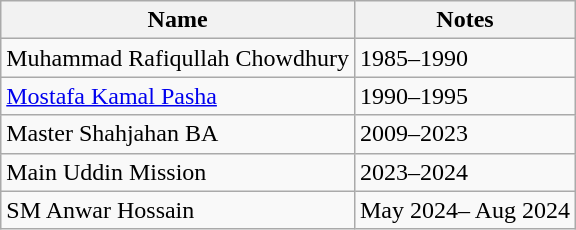<table class="wikitable">
<tr>
<th>Name</th>
<th>Notes</th>
</tr>
<tr>
<td>Muhammad Rafiqullah Chowdhury</td>
<td>1985–1990</td>
</tr>
<tr>
<td><a href='#'>Mostafa Kamal Pasha</a></td>
<td>1990–1995</td>
</tr>
<tr>
<td>Master Shahjahan BA</td>
<td>2009–2023</td>
</tr>
<tr>
<td>Main Uddin Mission</td>
<td>2023–2024</td>
</tr>
<tr>
<td>SM Anwar Hossain</td>
<td>May 2024– Aug 2024</td>
</tr>
</table>
